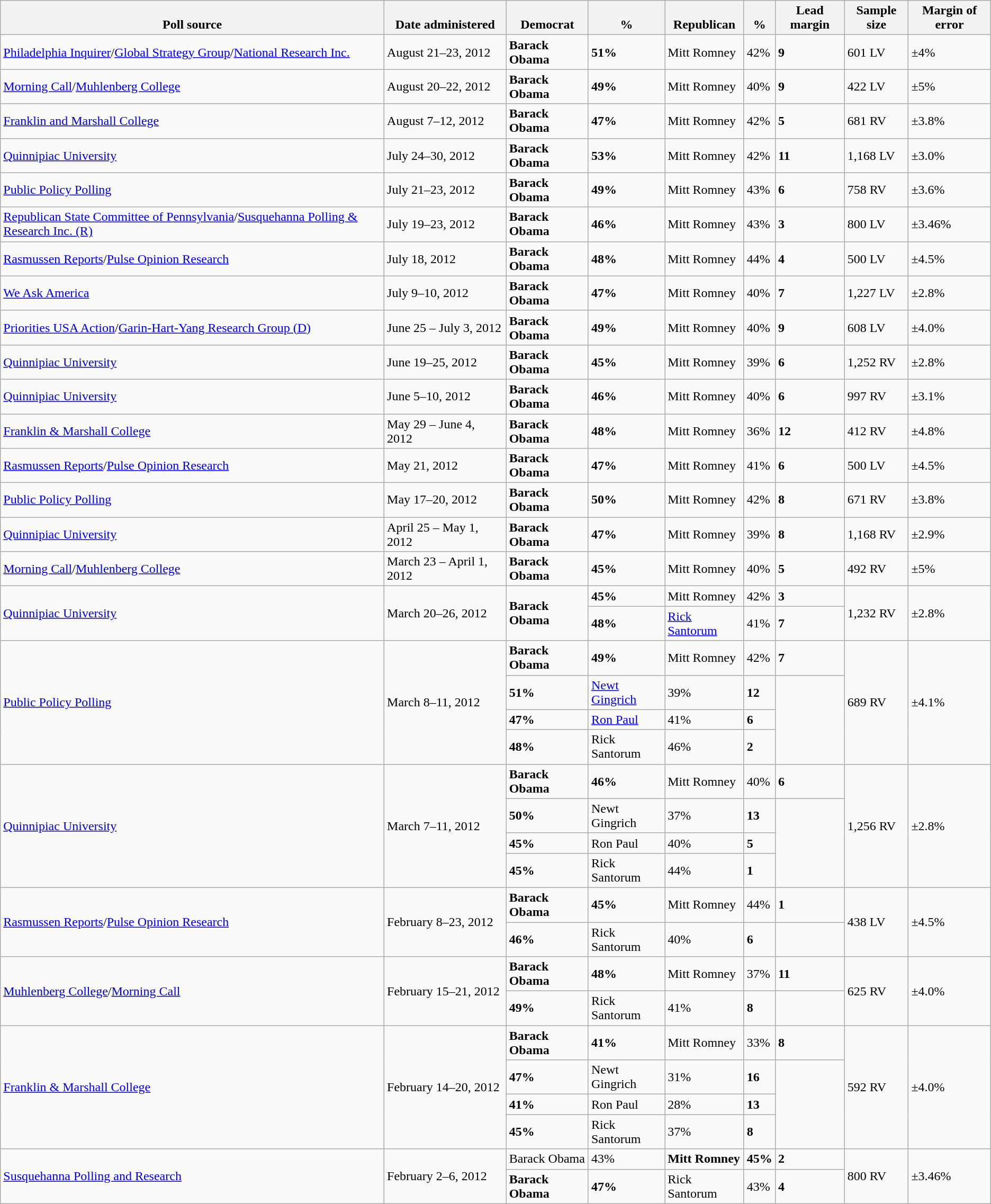<table class="wikitable">
<tr valign=bottom>
<th>Poll source</th>
<th>Date administered</th>
<th>Democrat</th>
<th>%</th>
<th>Republican</th>
<th>%</th>
<th>Lead margin</th>
<th>Sample size</th>
<th>Margin of error</th>
</tr>
<tr>
<td><a href='#'>Philadelphia Inquirer</a>/<a href='#'>Global Strategy Group</a>/<a href='#'>National Research Inc.</a></td>
<td>August 21–23, 2012</td>
<td><strong>Barack Obama</strong></td>
<td><strong>51%</strong></td>
<td>Mitt Romney</td>
<td>42%</td>
<td><strong>9</strong></td>
<td>601 LV</td>
<td>±4%</td>
</tr>
<tr>
<td><a href='#'>Morning Call</a>/<a href='#'>Muhlenberg College</a></td>
<td>August 20–22, 2012</td>
<td><strong>Barack Obama</strong></td>
<td><strong>49%</strong></td>
<td>Mitt Romney</td>
<td>40%</td>
<td><strong>9</strong></td>
<td>422 LV</td>
<td>±5%</td>
</tr>
<tr>
<td><a href='#'>Franklin and Marshall College</a></td>
<td>August 7–12, 2012</td>
<td><strong>Barack Obama</strong></td>
<td><strong>47%</strong></td>
<td>Mitt Romney</td>
<td>42%</td>
<td><strong>5</strong></td>
<td>681 RV</td>
<td>±3.8%</td>
</tr>
<tr>
<td><a href='#'>Quinnipiac University</a></td>
<td>July 24–30, 2012</td>
<td><strong>Barack Obama</strong></td>
<td><strong>53%</strong></td>
<td>Mitt Romney</td>
<td>42%</td>
<td><strong>11</strong></td>
<td>1,168 LV</td>
<td>±3.0%</td>
</tr>
<tr>
<td><a href='#'>Public Policy Polling</a></td>
<td>July 21–23, 2012</td>
<td><strong>Barack Obama</strong></td>
<td><strong>49%</strong></td>
<td>Mitt Romney</td>
<td>43%</td>
<td><strong>6</strong></td>
<td>758 RV</td>
<td>±3.6%</td>
</tr>
<tr>
<td><a href='#'>Republican State Committee of Pennsylvania</a>/<a href='#'>Susquehanna Polling & Research Inc. (R)</a></td>
<td>July 19–23, 2012</td>
<td><strong>Barack Obama</strong></td>
<td><strong>46%</strong></td>
<td>Mitt Romney</td>
<td>43%</td>
<td><strong>3</strong></td>
<td>800 LV</td>
<td>±3.46%</td>
</tr>
<tr>
<td><a href='#'>Rasmussen Reports</a>/<a href='#'>Pulse Opinion Research</a></td>
<td>July 18, 2012</td>
<td><strong>Barack Obama</strong></td>
<td><strong>48%</strong></td>
<td>Mitt Romney</td>
<td>44%</td>
<td><strong>4</strong></td>
<td>500 LV</td>
<td>±4.5%</td>
</tr>
<tr>
<td><a href='#'>We Ask America</a></td>
<td>July 9–10, 2012</td>
<td><strong>Barack Obama</strong></td>
<td><strong>47%</strong></td>
<td>Mitt Romney</td>
<td>40%</td>
<td><strong>7</strong></td>
<td>1,227 LV</td>
<td>±2.8%</td>
</tr>
<tr>
<td><a href='#'>Priorities USA Action</a>/<a href='#'>Garin-Hart-Yang Research Group (D)</a></td>
<td>June 25 – July 3, 2012</td>
<td><strong>Barack Obama</strong></td>
<td><strong>49%</strong></td>
<td>Mitt Romney</td>
<td>40%</td>
<td><strong>9</strong></td>
<td>608 LV</td>
<td>±4.0%</td>
</tr>
<tr>
<td><a href='#'>Quinnipiac University</a></td>
<td>June 19–25, 2012</td>
<td><strong>Barack Obama</strong></td>
<td><strong>45%</strong></td>
<td>Mitt Romney</td>
<td>39%</td>
<td><strong>6</strong></td>
<td>1,252 RV</td>
<td>±2.8%</td>
</tr>
<tr>
<td><a href='#'>Quinnipiac University</a></td>
<td>June 5–10, 2012</td>
<td><strong>Barack Obama</strong></td>
<td><strong>46%</strong></td>
<td>Mitt Romney</td>
<td>40%</td>
<td><strong>6</strong></td>
<td>997 RV</td>
<td>±3.1%</td>
</tr>
<tr>
<td><a href='#'>Franklin & Marshall College</a></td>
<td>May 29 – June 4, 2012</td>
<td><strong>Barack Obama</strong></td>
<td><strong>48%</strong></td>
<td>Mitt Romney</td>
<td>36%</td>
<td><strong>12</strong></td>
<td>412 RV</td>
<td>±4.8%</td>
</tr>
<tr>
<td><a href='#'>Rasmussen Reports</a>/<a href='#'>Pulse Opinion Research</a></td>
<td>May 21, 2012</td>
<td><strong>Barack Obama</strong></td>
<td><strong>47%</strong></td>
<td>Mitt Romney</td>
<td>41%</td>
<td><strong>6</strong></td>
<td>500 LV</td>
<td>±4.5%</td>
</tr>
<tr>
<td><a href='#'>Public Policy Polling</a></td>
<td>May 17–20, 2012</td>
<td><strong>Barack Obama</strong></td>
<td><strong>50%</strong></td>
<td>Mitt Romney</td>
<td>42%</td>
<td><strong>8</strong></td>
<td>671 RV</td>
<td>±3.8%</td>
</tr>
<tr>
<td><a href='#'>Quinnipiac University</a></td>
<td>April 25 – May 1, 2012</td>
<td><strong>Barack Obama</strong></td>
<td><strong>47%</strong></td>
<td>Mitt Romney</td>
<td>39%</td>
<td><strong>8</strong></td>
<td>1,168 RV</td>
<td>±2.9%</td>
</tr>
<tr>
<td><a href='#'>Morning Call</a>/<a href='#'>Muhlenberg College</a></td>
<td>March 23 – April 1, 2012</td>
<td><strong>Barack Obama</strong></td>
<td><strong>45%</strong></td>
<td>Mitt Romney</td>
<td>40%</td>
<td><strong>5</strong></td>
<td>492 RV</td>
<td>±5%</td>
</tr>
<tr>
<td rowspan="2"><a href='#'>Quinnipiac University</a></td>
<td rowspan="2">March 20–26, 2012</td>
<td rowspan="2" ><strong>Barack Obama</strong></td>
<td><strong>45%</strong></td>
<td>Mitt Romney</td>
<td>42%</td>
<td><strong>3</strong></td>
<td rowspan="2">1,232 RV</td>
<td rowspan="2">±2.8%</td>
</tr>
<tr>
<td><strong>48%</strong></td>
<td><a href='#'>Rick Santorum</a></td>
<td>41%</td>
<td><strong>7</strong></td>
</tr>
<tr>
<td rowspan=4><a href='#'>Public Policy Polling</a></td>
<td rowspan=4>March 8–11, 2012</td>
<td><strong>Barack Obama</strong></td>
<td><strong>49%</strong></td>
<td>Mitt Romney</td>
<td>42%</td>
<td><strong>7</strong></td>
<td rowspan=4>689 RV</td>
<td rowspan=4>±4.1%</td>
</tr>
<tr>
<td><strong>51%</strong></td>
<td><a href='#'>Newt Gingrich</a></td>
<td>39%</td>
<td><strong>12</strong></td>
</tr>
<tr>
<td><strong>47%</strong></td>
<td><a href='#'>Ron Paul</a></td>
<td>41%</td>
<td><strong>6</strong></td>
</tr>
<tr>
<td><strong>48%</strong></td>
<td>Rick Santorum</td>
<td>46%</td>
<td><strong>2</strong></td>
</tr>
<tr>
<td rowspan=4><a href='#'>Quinnipiac University</a></td>
<td rowspan=4>March 7–11, 2012</td>
<td><strong>Barack Obama</strong></td>
<td><strong>46%</strong></td>
<td>Mitt Romney</td>
<td>40%</td>
<td><strong>6</strong></td>
<td rowspan=4>1,256 RV</td>
<td rowspan=4>±2.8%</td>
</tr>
<tr>
<td><strong>50%</strong></td>
<td>Newt Gingrich</td>
<td>37%</td>
<td><strong>13</strong></td>
</tr>
<tr>
<td><strong>45%</strong></td>
<td>Ron Paul</td>
<td>40%</td>
<td><strong>5</strong></td>
</tr>
<tr>
<td><strong>45%</strong></td>
<td>Rick Santorum</td>
<td>44%</td>
<td><strong>1</strong></td>
</tr>
<tr>
<td rowspan=2><a href='#'>Rasmussen Reports</a>/<a href='#'>Pulse Opinion Research</a></td>
<td rowspan=2>February 8–23, 2012</td>
<td><strong>Barack Obama</strong></td>
<td><strong>45%</strong></td>
<td>Mitt Romney</td>
<td>44%</td>
<td><strong>1</strong></td>
<td rowspan=2>438 LV</td>
<td rowspan=2>±4.5%</td>
</tr>
<tr>
<td><strong>46%</strong></td>
<td>Rick Santorum</td>
<td>40%</td>
<td><strong>6</strong></td>
</tr>
<tr>
<td rowspan=2><a href='#'>Muhlenberg College</a>/<a href='#'>Morning Call</a></td>
<td rowspan=2>February 15–21, 2012</td>
<td><strong>Barack Obama</strong></td>
<td><strong>48%</strong></td>
<td>Mitt Romney</td>
<td>37%</td>
<td><strong>11</strong></td>
<td rowspan=2>625 RV</td>
<td rowspan=2>±4.0%</td>
</tr>
<tr>
<td><strong>49%</strong></td>
<td>Rick Santorum</td>
<td>41%</td>
<td><strong>8</strong></td>
</tr>
<tr>
<td rowspan=4><a href='#'>Franklin & Marshall College</a></td>
<td rowspan=4>February 14–20, 2012</td>
<td><strong>Barack Obama</strong></td>
<td><strong>41%</strong></td>
<td>Mitt Romney</td>
<td>33%</td>
<td><strong>8</strong></td>
<td rowspan=4>592 RV</td>
<td rowspan=4>±4.0%</td>
</tr>
<tr>
<td><strong>47%</strong></td>
<td>Newt Gingrich</td>
<td>31%</td>
<td><strong>16</strong></td>
</tr>
<tr>
<td><strong>41%</strong></td>
<td>Ron Paul</td>
<td>28%</td>
<td><strong>13</strong></td>
</tr>
<tr>
<td><strong>45%</strong></td>
<td>Rick Santorum</td>
<td>37%</td>
<td><strong>8</strong></td>
</tr>
<tr>
<td rowspan=2><a href='#'>Susquehanna Polling and Research</a></td>
<td rowspan=2>February 2–6, 2012</td>
<td>Barack Obama</td>
<td>43%</td>
<td><strong>Mitt Romney</strong></td>
<td><strong>45%</strong></td>
<td><strong>2</strong></td>
<td rowspan=2>800 RV</td>
<td rowspan=2>±3.46%</td>
</tr>
<tr>
<td><strong>Barack Obama</strong></td>
<td><strong>47%</strong></td>
<td>Rick Santorum</td>
<td>43%</td>
<td><strong>4</strong></td>
</tr>
</table>
